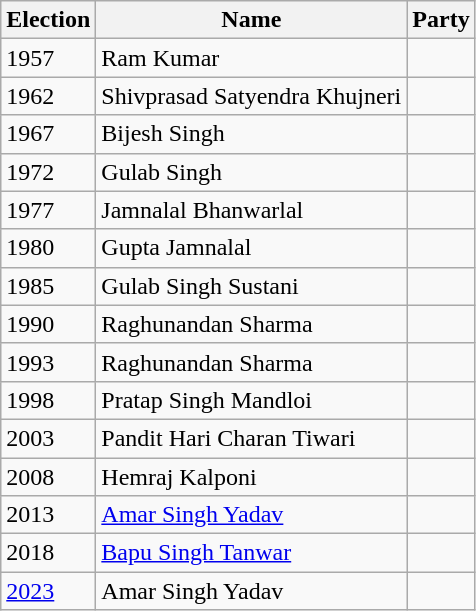<table class="wikitable sortable">
<tr>
<th>Election</th>
<th>Name</th>
<th colspan="2">Party</th>
</tr>
<tr>
<td>1957</td>
<td>Ram Kumar</td>
<td></td>
</tr>
<tr>
<td>1962</td>
<td>Shivprasad Satyendra Khujneri</td>
<td></td>
</tr>
<tr>
<td>1967</td>
<td>Bijesh Singh</td>
<td></td>
</tr>
<tr>
<td>1972</td>
<td>Gulab Singh</td>
</tr>
<tr>
<td>1977</td>
<td>Jamnalal Bhanwarlal</td>
<td></td>
</tr>
<tr>
<td>1980</td>
<td>Gupta Jamnalal</td>
<td></td>
</tr>
<tr>
<td>1985</td>
<td>Gulab Singh Sustani</td>
<td></td>
</tr>
<tr>
<td>1990</td>
<td>Raghunandan Sharma</td>
<td></td>
</tr>
<tr>
<td>1993</td>
<td>Raghunandan Sharma</td>
</tr>
<tr>
<td>1998</td>
<td>Pratap Singh Mandloi</td>
<td></td>
</tr>
<tr>
<td>2003</td>
<td>Pandit Hari Charan Tiwari</td>
<td></td>
</tr>
<tr>
<td>2008</td>
<td>Hemraj Kalponi</td>
<td></td>
</tr>
<tr>
<td>2013</td>
<td><a href='#'>Amar Singh Yadav</a></td>
<td></td>
</tr>
<tr>
<td>2018</td>
<td><a href='#'>Bapu Singh Tanwar</a></td>
<td></td>
</tr>
<tr>
<td><a href='#'>2023</a></td>
<td>Amar Singh Yadav</td>
<td></td>
</tr>
</table>
